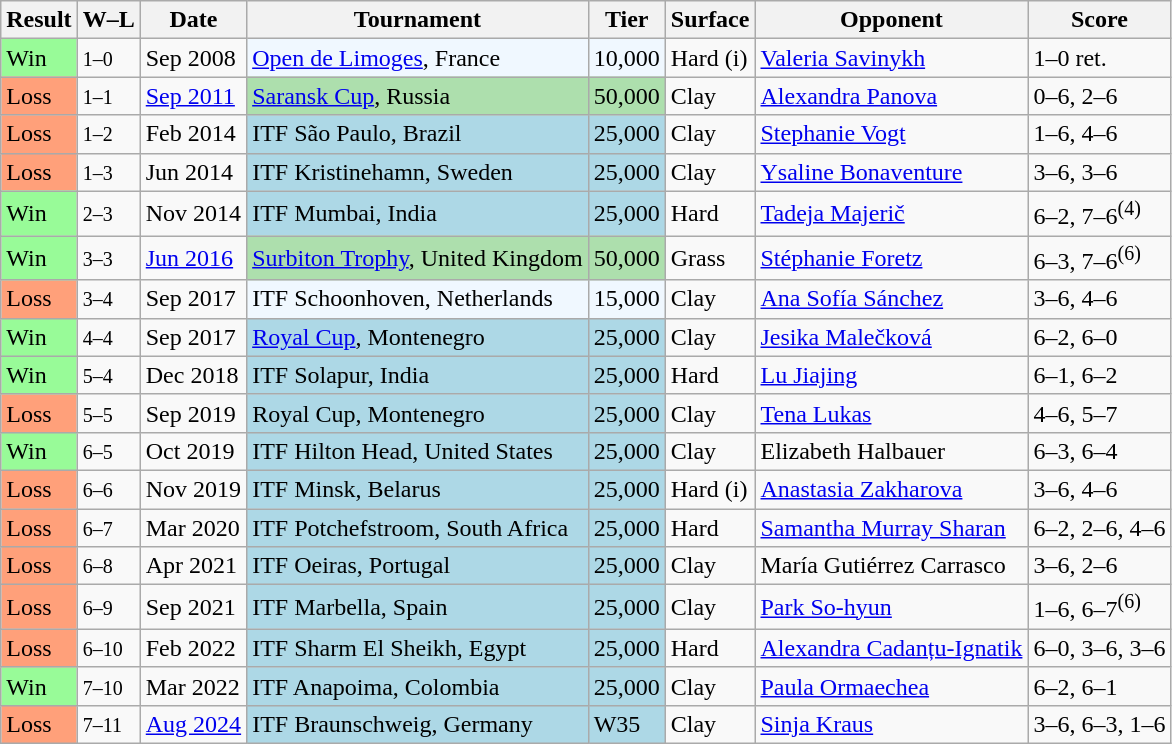<table class="sortable wikitable">
<tr>
<th>Result</th>
<th class="unsortable">W–L</th>
<th>Date</th>
<th>Tournament</th>
<th>Tier</th>
<th>Surface</th>
<th>Opponent</th>
<th class="unsortable">Score</th>
</tr>
<tr>
<td style="background:#98fb98;">Win</td>
<td><small>1–0</small></td>
<td>Sep 2008</td>
<td style="background:#f0f8ff;"><a href='#'>Open de Limoges</a>, France</td>
<td style="background:#f0f8ff;">10,000</td>
<td>Hard (i)</td>
<td> <a href='#'>Valeria Savinykh</a></td>
<td>1–0 ret.</td>
</tr>
<tr>
<td style="background:#ffa07a;">Loss</td>
<td><small>1–1</small></td>
<td><a href='#'>Sep 2011</a></td>
<td style="background:#addfad;"><a href='#'>Saransk Cup</a>, Russia</td>
<td style="background:#addfad;">50,000</td>
<td>Clay</td>
<td> <a href='#'>Alexandra Panova</a></td>
<td>0–6, 2–6</td>
</tr>
<tr>
<td style="background:#ffa07a;">Loss</td>
<td><small>1–2</small></td>
<td>Feb 2014</td>
<td style="background:lightblue;">ITF São Paulo, Brazil</td>
<td style="background:lightblue;">25,000</td>
<td>Clay</td>
<td> <a href='#'>Stephanie Vogt</a></td>
<td>1–6, 4–6</td>
</tr>
<tr>
<td style="background:#ffa07a;">Loss</td>
<td><small>1–3</small></td>
<td>Jun 2014</td>
<td style="background:lightblue;">ITF Kristinehamn, Sweden</td>
<td style="background:lightblue;">25,000</td>
<td>Clay</td>
<td> <a href='#'>Ysaline Bonaventure</a></td>
<td>3–6, 3–6</td>
</tr>
<tr>
<td style="background:#98fb98;">Win</td>
<td><small>2–3</small></td>
<td>Nov 2014</td>
<td style="background:lightblue;">ITF Mumbai, India</td>
<td style="background:lightblue;">25,000</td>
<td>Hard</td>
<td> <a href='#'>Tadeja Majerič</a></td>
<td>6–2, 7–6<sup>(4)</sup></td>
</tr>
<tr>
<td style="background:#98fb98;">Win</td>
<td><small>3–3</small></td>
<td><a href='#'>Jun 2016</a></td>
<td style="background:#addfad;"><a href='#'>Surbiton Trophy</a>, United Kingdom</td>
<td style="background:#addfad;">50,000</td>
<td>Grass</td>
<td> <a href='#'>Stéphanie Foretz</a></td>
<td>6–3, 7–6<sup>(6)</sup></td>
</tr>
<tr>
<td style="background:#ffa07a;">Loss</td>
<td><small>3–4</small></td>
<td>Sep 2017</td>
<td style="background:#f0f8ff;">ITF Schoonhoven, Netherlands</td>
<td style="background:#f0f8ff;">15,000</td>
<td>Clay</td>
<td> <a href='#'>Ana Sofía Sánchez</a></td>
<td>3–6, 4–6</td>
</tr>
<tr>
<td style="background:#98fb98;">Win</td>
<td><small>4–4</small></td>
<td>Sep 2017</td>
<td style="background:lightblue;"><a href='#'>Royal Cup</a>, Montenegro</td>
<td style="background:lightblue;">25,000</td>
<td>Clay</td>
<td> <a href='#'>Jesika Malečková</a></td>
<td>6–2, 6–0</td>
</tr>
<tr>
<td style="background:#98fb98;">Win</td>
<td><small>5–4</small></td>
<td>Dec 2018</td>
<td style="background:lightblue;">ITF Solapur, India</td>
<td style="background:lightblue;">25,000</td>
<td>Hard</td>
<td> <a href='#'>Lu Jiajing</a></td>
<td>6–1, 6–2</td>
</tr>
<tr>
<td style="background:#ffa07a;">Loss</td>
<td><small>5–5</small></td>
<td>Sep 2019</td>
<td style="background:lightblue;">Royal Cup, Montenegro</td>
<td style="background:lightblue;">25,000</td>
<td>Clay</td>
<td> <a href='#'>Tena Lukas</a></td>
<td>4–6, 5–7</td>
</tr>
<tr>
<td style="background:#98fb98;">Win</td>
<td><small>6–5</small></td>
<td>Oct 2019</td>
<td style="background:lightblue;">ITF Hilton Head, United States</td>
<td style="background:lightblue;">25,000</td>
<td>Clay</td>
<td> Elizabeth Halbauer</td>
<td>6–3, 6–4</td>
</tr>
<tr>
<td style="background:#ffa07a;">Loss</td>
<td><small>6–6</small></td>
<td>Nov 2019</td>
<td style="background:lightblue;">ITF Minsk, Belarus</td>
<td style="background:lightblue;">25,000</td>
<td>Hard (i)</td>
<td> <a href='#'>Anastasia Zakharova</a></td>
<td>3–6, 4–6</td>
</tr>
<tr>
<td style="background:#ffa07a;">Loss</td>
<td><small>6–7</small></td>
<td>Mar 2020</td>
<td style="background:lightblue;">ITF Potchefstroom, South Africa</td>
<td style="background:lightblue;">25,000</td>
<td>Hard</td>
<td> <a href='#'>Samantha Murray Sharan</a></td>
<td>6–2, 2–6, 4–6</td>
</tr>
<tr>
<td style="background:#ffa07a;">Loss</td>
<td><small>6–8</small></td>
<td>Apr 2021</td>
<td style="background:lightblue;">ITF Oeiras, Portugal</td>
<td style="background:lightblue;">25,000</td>
<td>Clay</td>
<td> María Gutiérrez Carrasco</td>
<td>3–6, 2–6</td>
</tr>
<tr>
<td style="background:#ffa07a;">Loss</td>
<td><small>6–9</small></td>
<td>Sep 2021</td>
<td style="background:lightblue;">ITF Marbella, Spain</td>
<td style="background:lightblue;">25,000</td>
<td>Clay</td>
<td> <a href='#'>Park So-hyun</a></td>
<td>1–6, 6–7<sup>(6)</sup></td>
</tr>
<tr>
<td style="background:#ffa07a;">Loss</td>
<td><small>6–10</small></td>
<td>Feb 2022</td>
<td style="background:lightblue;">ITF Sharm El Sheikh, Egypt</td>
<td style="background:lightblue;">25,000</td>
<td>Hard</td>
<td> <a href='#'>Alexandra Cadanțu-Ignatik</a></td>
<td>6–0, 3–6, 3–6</td>
</tr>
<tr>
<td style="background:#98fb98;">Win</td>
<td><small>7–10</small></td>
<td>Mar 2022</td>
<td style="background:lightblue;">ITF Anapoima, Colombia</td>
<td style="background:lightblue;">25,000</td>
<td>Clay</td>
<td> <a href='#'>Paula Ormaechea</a></td>
<td>6–2, 6–1</td>
</tr>
<tr>
<td style="background:#ffa07a;">Loss</td>
<td><small>7–11</small></td>
<td><a href='#'>Aug 2024</a></td>
<td style="background:lightblue;">ITF Braunschweig, Germany</td>
<td style="background:lightblue;">W35</td>
<td>Clay</td>
<td> <a href='#'>Sinja Kraus</a></td>
<td>3–6, 6–3, 1–6</td>
</tr>
</table>
